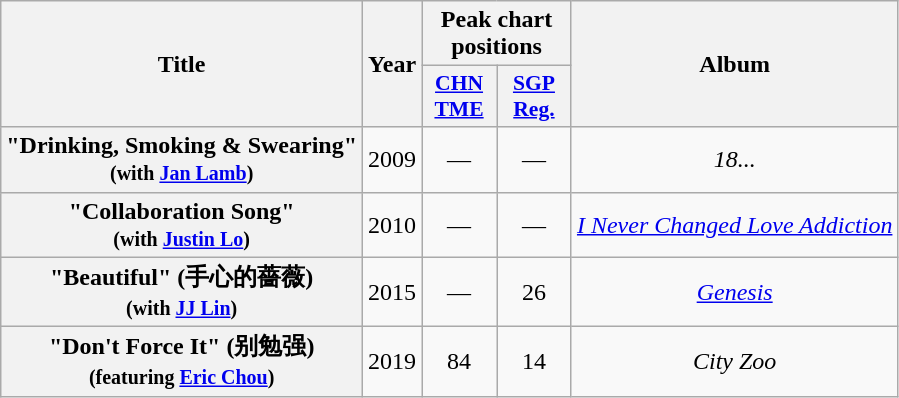<table class="wikitable plainrowheaders" style="text-align:center;">
<tr>
<th rowspan="2" scope="col">Title</th>
<th rowspan="2" scope="col">Year</th>
<th colspan="2">Peak chart positions</th>
<th rowspan="2" scope="col">Album</th>
</tr>
<tr>
<th scope="col" style="width:3em;font-size:90%;"><a href='#'>CHN TME</a><br></th>
<th scope="col" style="width:3em;font-size:90%;"><a href='#'>SGP Reg.</a><br></th>
</tr>
<tr>
<th scope="row">"Drinking, Smoking & Swearing"<br><small>(with <a href='#'>Jan Lamb</a>)</small></th>
<td>2009</td>
<td>—</td>
<td>—</td>
<td><em>18...</em></td>
</tr>
<tr>
<th scope="row">"Collaboration Song"<br><small>(with <a href='#'>Justin Lo</a>)</small></th>
<td>2010</td>
<td>—</td>
<td>—</td>
<td><em><a href='#'>I Never Changed Love Addiction</a></em></td>
</tr>
<tr>
<th scope="row">"Beautiful" (手心的薔薇)<br><small>(with <a href='#'>JJ Lin</a>)</small></th>
<td>2015</td>
<td>—</td>
<td>26</td>
<td><em><a href='#'>Genesis</a></em></td>
</tr>
<tr>
<th scope="row">"Don't Force It" (别勉强)<br><small>(featuring <a href='#'>Eric Chou</a>)</small></th>
<td>2019</td>
<td>84</td>
<td>14</td>
<td><em>City Zoo</em></td>
</tr>
</table>
